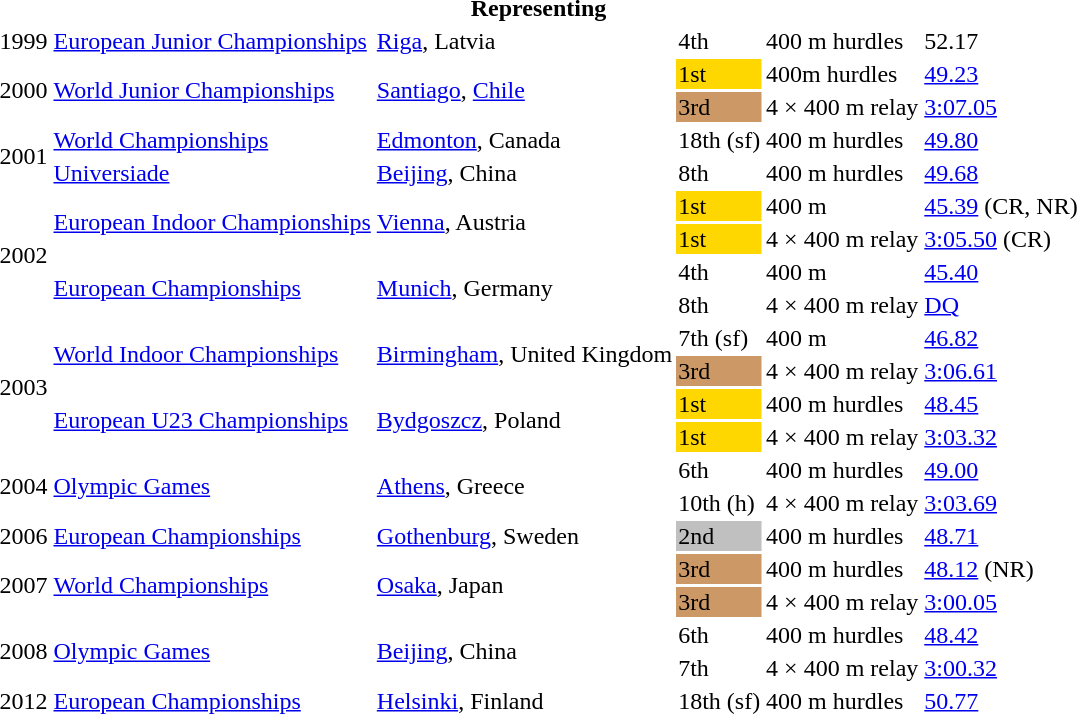<table>
<tr>
<th colspan="6">Representing </th>
</tr>
<tr>
<td>1999</td>
<td><a href='#'>European Junior Championships</a></td>
<td><a href='#'>Riga</a>, Latvia</td>
<td>4th</td>
<td>400 m hurdles</td>
<td>52.17</td>
</tr>
<tr>
<td rowspan=2>2000</td>
<td rowspan=2><a href='#'>World Junior Championships</a></td>
<td rowspan=2><a href='#'>Santiago</a>, <a href='#'>Chile</a></td>
<td bgcolor=gold>1st</td>
<td>400m hurdles</td>
<td><a href='#'>49.23</a></td>
</tr>
<tr>
<td bgcolor="cc9966">3rd</td>
<td>4 × 400 m relay</td>
<td><a href='#'>3:07.05</a></td>
</tr>
<tr>
<td rowspan=2>2001</td>
<td><a href='#'>World Championships</a></td>
<td><a href='#'>Edmonton</a>, Canada</td>
<td>18th (sf)</td>
<td>400 m hurdles</td>
<td><a href='#'>49.80</a></td>
</tr>
<tr>
<td><a href='#'>Universiade</a></td>
<td><a href='#'>Beijing</a>, China</td>
<td>8th</td>
<td>400 m hurdles</td>
<td><a href='#'>49.68</a></td>
</tr>
<tr>
<td rowspan=4>2002</td>
<td rowspan=2><a href='#'>European Indoor Championships</a></td>
<td rowspan=2><a href='#'>Vienna</a>, Austria</td>
<td bgcolor=gold>1st</td>
<td>400 m</td>
<td><a href='#'>45.39</a> (CR, NR)</td>
</tr>
<tr>
<td bgcolor=gold>1st</td>
<td>4 × 400 m relay</td>
<td><a href='#'>3:05.50</a> (CR)</td>
</tr>
<tr>
<td rowspan=2><a href='#'>European Championships</a></td>
<td rowspan=2><a href='#'>Munich</a>, Germany</td>
<td>4th</td>
<td>400 m</td>
<td><a href='#'>45.40</a></td>
</tr>
<tr>
<td>8th</td>
<td>4 × 400 m relay</td>
<td><a href='#'>DQ</a></td>
</tr>
<tr>
<td rowspan=4>2003</td>
<td rowspan=2><a href='#'>World Indoor Championships</a></td>
<td rowspan=2><a href='#'>Birmingham</a>, United Kingdom</td>
<td>7th (sf)</td>
<td>400 m</td>
<td><a href='#'>46.82</a></td>
</tr>
<tr>
<td bgcolor=cc9966>3rd </td>
<td>4 × 400 m relay</td>
<td><a href='#'>3:06.61</a></td>
</tr>
<tr>
<td rowspan=2><a href='#'>European U23 Championships</a></td>
<td rowspan=2><a href='#'>Bydgoszcz</a>, Poland</td>
<td bgcolor=gold>1st</td>
<td>400 m hurdles</td>
<td><a href='#'>48.45</a></td>
</tr>
<tr>
<td bgcolor=gold>1st</td>
<td>4 × 400 m relay</td>
<td><a href='#'>3:03.32</a></td>
</tr>
<tr>
<td rowspan=2>2004</td>
<td rowspan=2><a href='#'>Olympic Games</a></td>
<td rowspan=2><a href='#'>Athens</a>, Greece</td>
<td>6th</td>
<td>400 m hurdles</td>
<td><a href='#'>49.00</a></td>
</tr>
<tr>
<td>10th (h)</td>
<td>4 × 400 m relay</td>
<td><a href='#'>3:03.69</a></td>
</tr>
<tr>
<td>2006</td>
<td><a href='#'>European Championships</a></td>
<td><a href='#'>Gothenburg</a>, Sweden</td>
<td bgcolor=silver>2nd</td>
<td>400 m hurdles</td>
<td><a href='#'>48.71</a></td>
</tr>
<tr>
<td rowspan=2>2007</td>
<td rowspan=2><a href='#'>World Championships</a></td>
<td rowspan=2><a href='#'>Osaka</a>, Japan</td>
<td bgcolor=cc9966>3rd</td>
<td>400 m hurdles</td>
<td><a href='#'>48.12</a> (NR)</td>
</tr>
<tr>
<td bgcolor=cc9966>3rd</td>
<td>4 × 400 m relay</td>
<td><a href='#'>3:00.05</a></td>
</tr>
<tr>
<td rowspan=2>2008</td>
<td rowspan=2><a href='#'>Olympic Games</a></td>
<td rowspan=2><a href='#'>Beijing</a>, China</td>
<td>6th</td>
<td>400 m hurdles</td>
<td><a href='#'>48.42</a></td>
</tr>
<tr>
<td>7th</td>
<td>4 × 400 m relay</td>
<td><a href='#'>3:00.32</a></td>
</tr>
<tr>
<td>2012</td>
<td><a href='#'>European Championships</a></td>
<td><a href='#'>Helsinki</a>, Finland</td>
<td>18th (sf)</td>
<td>400 m hurdles</td>
<td><a href='#'>50.77</a></td>
</tr>
</table>
